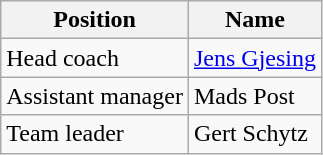<table class="wikitable">
<tr>
<th>Position</th>
<th>Name</th>
</tr>
<tr>
<td>Head coach</td>
<td><a href='#'>Jens Gjesing</a></td>
</tr>
<tr>
<td>Assistant manager</td>
<td>Mads Post</td>
</tr>
<tr>
<td>Team leader</td>
<td>Gert Schytz</td>
</tr>
</table>
